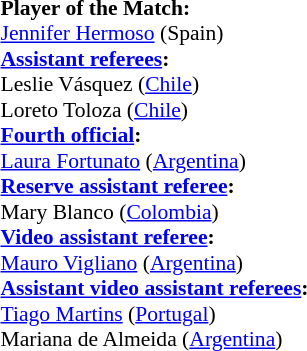<table width=50% style="font-size:90%">
<tr>
<td><br><strong>Player of the Match:</strong>
<br><a href='#'>Jennifer Hermoso</a> (Spain)<br><strong><a href='#'>Assistant referees</a>:</strong>
<br>Leslie Vásquez (<a href='#'>Chile</a>)
<br>Loreto Toloza (<a href='#'>Chile</a>)
<br><strong><a href='#'>Fourth official</a>:</strong>
<br><a href='#'>Laura Fortunato</a> (<a href='#'>Argentina</a>)
<br><strong><a href='#'>Reserve assistant referee</a>:</strong>
<br>Mary Blanco (<a href='#'>Colombia</a>)
<br><strong><a href='#'>Video assistant referee</a>:</strong>
<br><a href='#'>Mauro Vigliano</a> (<a href='#'>Argentina</a>)
<br><strong><a href='#'>Assistant video assistant referees</a>:</strong>
<br><a href='#'>Tiago Martins</a> (<a href='#'>Portugal</a>)
<br>Mariana de Almeida (<a href='#'>Argentina</a>)</td>
</tr>
</table>
